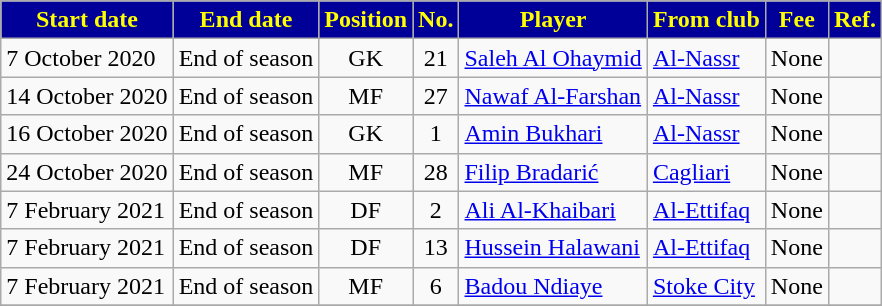<table class="wikitable sortable">
<tr>
<th style="background:#000099; color:yellow;"><strong>Start date</strong></th>
<th style="background:#000099; color:yellow;"><strong>End date</strong></th>
<th style="background:#000099; color:yellow;"><strong>Position</strong></th>
<th style="background:#000099; color:yellow;"><strong>No.</strong></th>
<th style="background:#000099; color:yellow;"><strong>Player</strong></th>
<th style="background:#000099; color:yellow;"><strong>From club</strong></th>
<th style="background:#000099; color:yellow;"><strong>Fee</strong></th>
<th style="background:#000099; color:yellow;"><strong>Ref.</strong></th>
</tr>
<tr>
<td>7 October 2020</td>
<td>End of season</td>
<td style="text-align:center;">GK</td>
<td style="text-align:center;">21</td>
<td style="text-align:left;"> <a href='#'>Saleh Al Ohaymid</a></td>
<td style="text-align:left;"> <a href='#'>Al-Nassr</a></td>
<td>None</td>
<td></td>
</tr>
<tr>
<td>14 October 2020</td>
<td>End of season</td>
<td style="text-align:center;">MF</td>
<td style="text-align:center;">27</td>
<td style="text-align:left;"> <a href='#'>Nawaf Al-Farshan</a></td>
<td style="text-align:left;"> <a href='#'>Al-Nassr</a></td>
<td>None</td>
<td></td>
</tr>
<tr>
<td>16 October 2020</td>
<td>End of season</td>
<td style="text-align:center;">GK</td>
<td style="text-align:center;">1</td>
<td style="text-align:left;"> <a href='#'>Amin Bukhari</a></td>
<td style="text-align:left;"> <a href='#'>Al-Nassr</a></td>
<td>None</td>
<td></td>
</tr>
<tr>
<td>24 October 2020</td>
<td>End of season</td>
<td style="text-align:center;">MF</td>
<td style="text-align:center;">28</td>
<td style="text-align:left;"> <a href='#'>Filip Bradarić</a></td>
<td style="text-align:left;"> <a href='#'>Cagliari</a></td>
<td>None</td>
<td></td>
</tr>
<tr>
<td>7 February 2021</td>
<td>End of season</td>
<td style="text-align:center;">DF</td>
<td style="text-align:center;">2</td>
<td style="text-align:left;"> <a href='#'>Ali Al-Khaibari</a></td>
<td style="text-align:left;"> <a href='#'>Al-Ettifaq</a></td>
<td>None</td>
<td></td>
</tr>
<tr>
<td>7 February 2021</td>
<td>End of season</td>
<td style="text-align:center;">DF</td>
<td style="text-align:center;">13</td>
<td style="text-align:left;"> <a href='#'>Hussein Halawani</a></td>
<td style="text-align:left;"> <a href='#'>Al-Ettifaq</a></td>
<td>None</td>
<td></td>
</tr>
<tr>
<td>7 February 2021</td>
<td>End of season</td>
<td style="text-align:center;">MF</td>
<td style="text-align:center;">6</td>
<td style="text-align:left;"> <a href='#'>Badou Ndiaye</a></td>
<td style="text-align:left;"> <a href='#'>Stoke City</a></td>
<td>None</td>
<td></td>
</tr>
<tr>
</tr>
</table>
